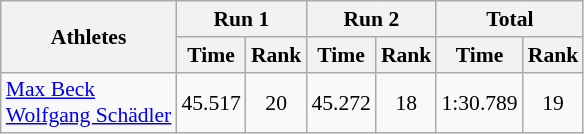<table class="wikitable" border="1" style="font-size:90%">
<tr>
<th rowspan="2">Athletes</th>
<th colspan="2">Run 1</th>
<th colspan="2">Run 2</th>
<th colspan="2">Total</th>
</tr>
<tr>
<th>Time</th>
<th>Rank</th>
<th>Time</th>
<th>Rank</th>
<th>Time</th>
<th>Rank</th>
</tr>
<tr>
<td><a href='#'>Max Beck</a><br><a href='#'>Wolfgang Schädler</a></td>
<td align="center">45.517</td>
<td align="center">20</td>
<td align="center">45.272</td>
<td align="center">18</td>
<td align="center">1:30.789</td>
<td align="center">19</td>
</tr>
</table>
